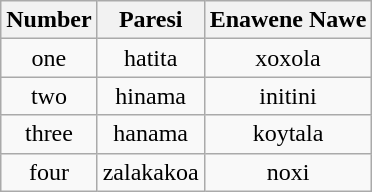<table class="wikitable" style="text-align: center;">
<tr>
<th>Number</th>
<th>Paresi</th>
<th>Enawene Nawe</th>
</tr>
<tr>
<td>one</td>
<td>hatita</td>
<td>xoxola</td>
</tr>
<tr>
<td>two</td>
<td>hinama</td>
<td>initini</td>
</tr>
<tr>
<td>three</td>
<td>hanama</td>
<td>koytala</td>
</tr>
<tr>
<td>four</td>
<td>zalakakoa</td>
<td>noxi</td>
</tr>
</table>
